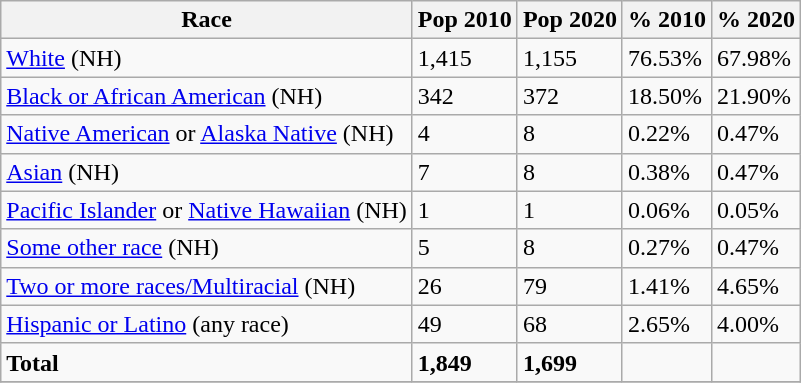<table class="wikitable">
<tr>
<th>Race</th>
<th>Pop 2010</th>
<th>Pop 2020</th>
<th>% 2010</th>
<th>% 2020</th>
</tr>
<tr>
<td><a href='#'>White</a> (NH)</td>
<td>1,415</td>
<td>1,155</td>
<td>76.53%</td>
<td>67.98%</td>
</tr>
<tr>
<td><a href='#'>Black or African American</a> (NH)</td>
<td>342</td>
<td>372</td>
<td>18.50%</td>
<td>21.90%</td>
</tr>
<tr>
<td><a href='#'>Native American</a> or <a href='#'>Alaska Native</a> (NH)</td>
<td>4</td>
<td>8</td>
<td>0.22%</td>
<td>0.47%</td>
</tr>
<tr>
<td><a href='#'>Asian</a> (NH)</td>
<td>7</td>
<td>8</td>
<td>0.38%</td>
<td>0.47%</td>
</tr>
<tr>
<td><a href='#'>Pacific Islander</a> or <a href='#'>Native Hawaiian</a> (NH)</td>
<td>1</td>
<td>1</td>
<td>0.06%</td>
<td>0.05%</td>
</tr>
<tr>
<td><a href='#'>Some other race</a> (NH)</td>
<td>5</td>
<td>8</td>
<td>0.27%</td>
<td>0.47%</td>
</tr>
<tr>
<td><a href='#'>Two or more races/Multiracial</a> (NH)</td>
<td>26</td>
<td>79</td>
<td>1.41%</td>
<td>4.65%</td>
</tr>
<tr>
<td><a href='#'>Hispanic or Latino</a> (any race)</td>
<td>49</td>
<td>68</td>
<td>2.65%</td>
<td>4.00%</td>
</tr>
<tr>
<td><strong>Total</strong></td>
<td><strong>1,849</strong></td>
<td><strong>1,699</strong></td>
<td></td>
<td></td>
</tr>
<tr>
</tr>
</table>
